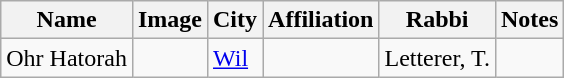<table class="wikitable sortable">
<tr>
<th>Name</th>
<th class="unsortable">Image</th>
<th>City</th>
<th>Affiliation</th>
<th>Rabbi</th>
<th>Notes</th>
</tr>
<tr>
<td>Ohr Hatorah</td>
<td></td>
<td><a href='#'>Wil</a></td>
<td></td>
<td>Letterer, T.</td>
<td></td>
</tr>
</table>
